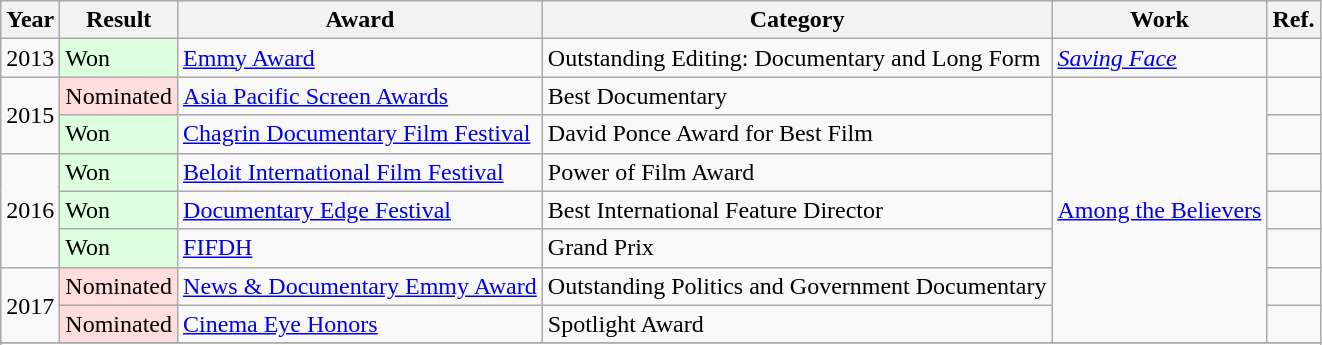<table class="wikitable">
<tr>
<th>Year</th>
<th>Result</th>
<th>Award</th>
<th>Category</th>
<th>Work</th>
<th>Ref.</th>
</tr>
<tr>
<td>2013</td>
<td style="background: #ddffdd">Won</td>
<td><a href='#'>Emmy Award</a></td>
<td>Outstanding Editing: Documentary and Long Form</td>
<td><em><a href='#'>Saving Face</a></em></td>
<td></td>
</tr>
<tr>
<td rowspan="2">2015</td>
<td style="background: #ffdddd">Nominated</td>
<td><a href='#'>Asia Pacific Screen Awards</a></td>
<td>Best Documentary</td>
<td rowspan="7"><a href='#'>Among the Believers</a><em></td>
<td></td>
</tr>
<tr>
<td style="background: #ddffdd">Won</td>
<td><a href='#'>Chagrin Documentary Film Festival</a></td>
<td>David Ponce Award for Best Film</td>
<td></td>
</tr>
<tr>
<td rowspan="3">2016</td>
<td style="background: #ddffdd">Won</td>
<td><a href='#'>Beloit International Film Festival</a></td>
<td>Power of Film Award</td>
<td></td>
</tr>
<tr>
<td style="background: #ddffdd">Won</td>
<td><a href='#'>Documentary Edge Festival</a></td>
<td>Best International Feature Director</td>
<td></td>
</tr>
<tr>
<td style="background: #ddffdd">Won</td>
<td><a href='#'>FIFDH</a></td>
<td>Grand Prix</td>
<td></td>
</tr>
<tr>
<td rowspan="2">2017</td>
<td style="background: #ffdddd">Nominated</td>
<td><a href='#'>News & Documentary Emmy Award</a></td>
<td>Outstanding Politics and Government Documentary</td>
<td></td>
</tr>
<tr>
<td style="background: #ffdddd">Nominated</td>
<td><a href='#'>Cinema Eye Honors</a></td>
<td>Spotlight Award</td>
<td></td>
</tr>
<tr>
</tr>
<tr>
</tr>
</table>
